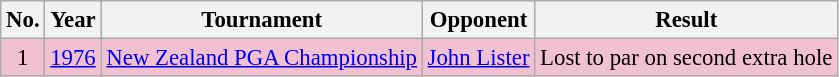<table class="wikitable" style="font-size:95%;">
<tr>
<th>No.</th>
<th>Year</th>
<th>Tournament</th>
<th>Opponent</th>
<th>Result</th>
</tr>
<tr style="background:#F2C1D1;">
<td align=center>1</td>
<td><a href='#'>1976</a></td>
<td><a href='#'>New Zealand PGA Championship</a></td>
<td> <a href='#'>John Lister</a></td>
<td>Lost to par on second extra hole</td>
</tr>
</table>
